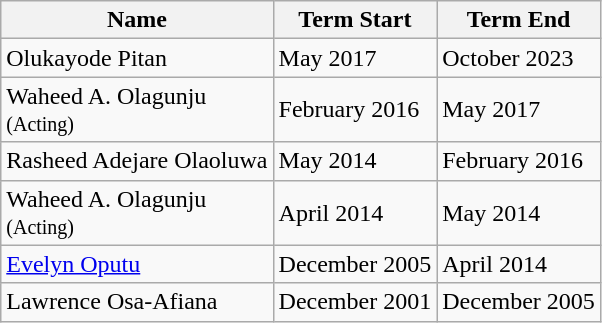<table class="wikitable">
<tr>
<th>Name</th>
<th>Term Start</th>
<th>Term End</th>
</tr>
<tr>
<td>Olukayode Pitan</td>
<td>May 2017 </td>
<td>October 2023</td>
</tr>
<tr>
<td>Waheed A. Olagunju<br><small>(Acting)</small></td>
<td>February 2016 </td>
<td>May 2017</td>
</tr>
<tr>
<td>Rasheed Adejare Olaoluwa</td>
<td>May 2014 </td>
<td>February 2016</td>
</tr>
<tr>
<td>Waheed A. Olagunju<br><small>(Acting)</small></td>
<td>April 2014 </td>
<td>May 2014</td>
</tr>
<tr>
<td><a href='#'>Evelyn Oputu</a></td>
<td>December 2005 </td>
<td>April 2014</td>
</tr>
<tr>
<td>Lawrence Osa-Afiana</td>
<td>December 2001 </td>
<td>December 2005</td>
</tr>
</table>
